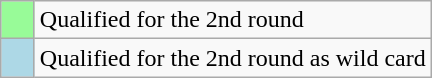<table class="wikitable">
<tr>
<td width=15px bgcolor=#98fb98></td>
<td>Qualified for the 2nd round</td>
</tr>
<tr>
<td width=15px bgcolor=lightblue></td>
<td>Qualified for the 2nd round as wild card</td>
</tr>
</table>
